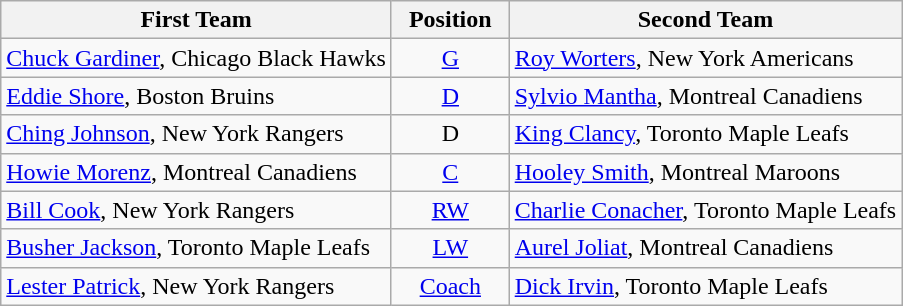<table class="wikitable">
<tr>
<th>First Team</th>
<th>  Position  </th>
<th>Second Team</th>
</tr>
<tr>
<td><a href='#'>Chuck Gardiner</a>, Chicago Black Hawks</td>
<td align=center><a href='#'>G</a></td>
<td><a href='#'>Roy Worters</a>, New York Americans</td>
</tr>
<tr>
<td><a href='#'>Eddie Shore</a>, Boston Bruins</td>
<td align=center><a href='#'>D</a></td>
<td><a href='#'>Sylvio Mantha</a>, Montreal Canadiens</td>
</tr>
<tr>
<td><a href='#'>Ching Johnson</a>, New York Rangers</td>
<td align=center>D</td>
<td><a href='#'>King Clancy</a>, Toronto Maple Leafs</td>
</tr>
<tr>
<td><a href='#'>Howie Morenz</a>, Montreal Canadiens</td>
<td align=center><a href='#'>C</a></td>
<td><a href='#'>Hooley Smith</a>, Montreal Maroons</td>
</tr>
<tr>
<td><a href='#'>Bill Cook</a>, New York Rangers</td>
<td align=center><a href='#'>RW</a></td>
<td><a href='#'>Charlie Conacher</a>, Toronto Maple Leafs</td>
</tr>
<tr>
<td><a href='#'>Busher Jackson</a>, Toronto Maple Leafs</td>
<td align=center><a href='#'>LW</a></td>
<td><a href='#'>Aurel Joliat</a>, Montreal Canadiens</td>
</tr>
<tr>
<td><a href='#'>Lester Patrick</a>, New York Rangers</td>
<td align=center><a href='#'>Coach</a></td>
<td><a href='#'>Dick Irvin</a>, Toronto Maple Leafs</td>
</tr>
</table>
